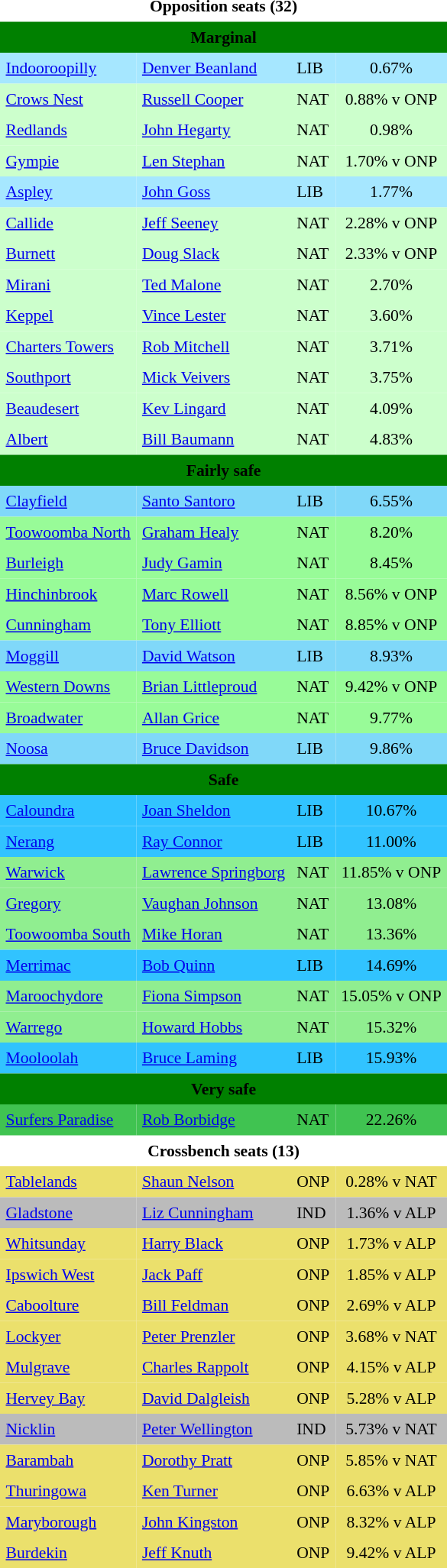<table class="toccolours" align="left" cellpadding="5" cellspacing="0" style="margin-right: .5em; margin-top:.4em;font-size: 90%;">
<tr>
<td COLSPAN=4 align="center"><strong>Opposition seats (32)</strong></td>
</tr>
<tr>
<td COLSPAN=4 align="center" bgcolor="Green"><span><strong>Marginal</strong></span></td>
</tr>
<tr>
<td align="left" bgcolor="A6E7FF"><a href='#'>Indooroopilly</a></td>
<td align="left" bgcolor="A6E7FF"><a href='#'>Denver Beanland</a></td>
<td align="left" bgcolor="A6E7FF">LIB</td>
<td align="center" bgcolor="A6E7FF">0.67%</td>
</tr>
<tr>
<td align="left" bgcolor="CCFFCC"><a href='#'>Crows Nest</a></td>
<td align="left" bgcolor="CCFFCC"><a href='#'>Russell Cooper</a></td>
<td align="left" bgcolor="CCFFCC">NAT</td>
<td align="center" bgcolor="CCFFCC">0.88% v ONP</td>
</tr>
<tr>
<td align="left" bgcolor="CCFFCC"><a href='#'>Redlands</a></td>
<td align="left" bgcolor="CCFFCC"><a href='#'>John Hegarty</a></td>
<td align="left" bgcolor="CCFFCC">NAT</td>
<td align="center" bgcolor="CCFFCC">0.98%</td>
</tr>
<tr>
<td align="left" bgcolor="CCFFCC"><a href='#'>Gympie</a></td>
<td align="left" bgcolor="CCFFCC"><a href='#'>Len Stephan</a></td>
<td align="left" bgcolor="CCFFCC">NAT</td>
<td align="center" bgcolor="CCFFCC">1.70% v ONP</td>
</tr>
<tr>
<td align="left" bgcolor="A6E7FF"><a href='#'>Aspley</a></td>
<td align="left" bgcolor="A6E7FF"><a href='#'>John Goss</a></td>
<td align="left" bgcolor="A6E7FF">LIB</td>
<td align="center" bgcolor="A6E7FF">1.77%</td>
</tr>
<tr>
<td align="left" bgcolor="CCFFCC"><a href='#'>Callide</a></td>
<td align="left" bgcolor="CCFFCC"><a href='#'>Jeff Seeney</a></td>
<td align="left" bgcolor="CCFFCC">NAT</td>
<td align="center" bgcolor="CCFFCC">2.28% v ONP</td>
</tr>
<tr>
<td align="left" bgcolor="CCFFCC"><a href='#'>Burnett</a></td>
<td align="left" bgcolor="CCFFCC"><a href='#'>Doug Slack</a></td>
<td align="left" bgcolor="CCFFCC">NAT</td>
<td align="center" bgcolor="CCFFCC">2.33% v ONP</td>
</tr>
<tr>
<td align="left" bgcolor="CCFFCC"><a href='#'>Mirani</a></td>
<td align="left" bgcolor="CCFFCC"><a href='#'>Ted Malone</a></td>
<td align="left" bgcolor="CCFFCC">NAT</td>
<td align="center" bgcolor="CCFFCC">2.70%</td>
</tr>
<tr>
<td align="left" bgcolor="CCFFCC"><a href='#'>Keppel</a></td>
<td align="left" bgcolor="CCFFCC"><a href='#'>Vince Lester</a></td>
<td align="left" bgcolor="CCFFCC">NAT</td>
<td align="center" bgcolor="CCFFCC">3.60%</td>
</tr>
<tr>
<td align="left" bgcolor="CCFFCC"><a href='#'>Charters Towers</a></td>
<td align="left" bgcolor="CCFFCC"><a href='#'>Rob Mitchell</a></td>
<td align="left" bgcolor="CCFFCC">NAT</td>
<td align="center" bgcolor="CCFFCC">3.71%</td>
</tr>
<tr>
<td align="left" bgcolor="CCFFCC"><a href='#'>Southport</a></td>
<td align="left" bgcolor="CCFFCC"><a href='#'>Mick Veivers</a></td>
<td align="left" bgcolor="CCFFCC">NAT</td>
<td align="center" bgcolor="CCFFCC">3.75%</td>
</tr>
<tr>
<td align="left" bgcolor="CCFFCC"><a href='#'>Beaudesert</a></td>
<td align="left" bgcolor="CCFFCC"><a href='#'>Kev Lingard</a></td>
<td align="left" bgcolor="CCFFCC">NAT</td>
<td align="center" bgcolor="CCFFCC">4.09%</td>
</tr>
<tr>
<td align="left" bgcolor="CCFFCC"><a href='#'>Albert</a></td>
<td align="left" bgcolor="CCFFCC"><a href='#'>Bill Baumann</a></td>
<td align="left" bgcolor="CCFFCC">NAT</td>
<td align="center" bgcolor="CCFFCC">4.83%</td>
</tr>
<tr>
<td COLSPAN=4 align="center" bgcolor="green"><span><strong>Fairly safe</strong></span></td>
</tr>
<tr>
<td align="left" bgcolor="80D8F9"><a href='#'>Clayfield</a></td>
<td align="left" bgcolor="80D8F9"><a href='#'>Santo Santoro</a></td>
<td align="left" bgcolor="80D8F9">LIB</td>
<td align="center" bgcolor="80D8F9">6.55%</td>
</tr>
<tr>
<td align="left" bgcolor="98FB98"><a href='#'>Toowoomba North</a></td>
<td align="left" bgcolor="98FB98"><a href='#'>Graham Healy</a></td>
<td align="left" bgcolor="98FB98">NAT</td>
<td align="center" bgcolor="98FB98">8.20%</td>
</tr>
<tr>
<td align="left" bgcolor="98FB98"><a href='#'>Burleigh</a></td>
<td align="left" bgcolor="98FB98"><a href='#'>Judy Gamin</a></td>
<td align="left" bgcolor="98FB98">NAT</td>
<td align="center" bgcolor="98FB98">8.45%</td>
</tr>
<tr>
<td align="left" bgcolor="98FB98"><a href='#'>Hinchinbrook</a></td>
<td align="left" bgcolor="98FB98"><a href='#'>Marc Rowell</a></td>
<td align="left" bgcolor="98FB98">NAT</td>
<td align="center" bgcolor="98FB98">8.56% v ONP</td>
</tr>
<tr>
<td align="left" bgcolor="98FB98"><a href='#'>Cunningham</a></td>
<td align="left" bgcolor="98FB98"><a href='#'>Tony Elliott</a></td>
<td align="left" bgcolor="98FB98">NAT</td>
<td align="center" bgcolor="98FB98">8.85% v ONP</td>
</tr>
<tr>
<td align="left" bgcolor="80D8F9"><a href='#'>Moggill</a></td>
<td align="left" bgcolor="80D8F9"><a href='#'>David Watson</a></td>
<td align="left" bgcolor="80D8F9">LIB</td>
<td align="center" bgcolor="80D8F9">8.93%</td>
</tr>
<tr>
<td align="left" bgcolor="98FB98"><a href='#'>Western Downs</a></td>
<td align="left" bgcolor="98FB98"><a href='#'>Brian Littleproud</a></td>
<td align="left" bgcolor="98FB98">NAT</td>
<td align="center" bgcolor="98FB98">9.42% v ONP</td>
</tr>
<tr>
<td align="left" bgcolor="98FB98"><a href='#'>Broadwater</a></td>
<td align="left" bgcolor="98FB98"><a href='#'>Allan Grice</a></td>
<td align="left" bgcolor="98FB98">NAT</td>
<td align="center" bgcolor="98FB98">9.77%</td>
</tr>
<tr>
<td align="left" bgcolor="80D8F9"><a href='#'>Noosa</a></td>
<td align="left" bgcolor="80D8F9"><a href='#'>Bruce Davidson</a></td>
<td align="left" bgcolor="80D8F9">LIB</td>
<td align="center" bgcolor="80D8F9">9.86%</td>
</tr>
<tr>
<td COLSPAN=4 align="center" bgcolor="green"><span><strong>Safe</strong></span></td>
</tr>
<tr>
<td align="left" bgcolor="31C3FF"><a href='#'>Caloundra</a></td>
<td align="left" bgcolor="31C3FF"><a href='#'>Joan Sheldon</a></td>
<td align="left" bgcolor="31C3FF">LIB</td>
<td align="center" bgcolor="31C3FF">10.67%</td>
</tr>
<tr>
<td align="left" bgcolor="31C3FF"><a href='#'>Nerang</a></td>
<td align="left" bgcolor="31C3FF"><a href='#'>Ray Connor</a></td>
<td align="left" bgcolor="31C3FF">LIB</td>
<td align="center" bgcolor="31C3FF">11.00%</td>
</tr>
<tr>
<td align="left" bgcolor="90EE90"><a href='#'>Warwick</a></td>
<td align="left" bgcolor="90EE90"><a href='#'>Lawrence Springborg</a></td>
<td align="left" bgcolor="90EE90">NAT</td>
<td align="center" bgcolor="90EE90">11.85% v ONP</td>
</tr>
<tr>
<td align="left" bgcolor="90EE90"><a href='#'>Gregory</a></td>
<td align="left" bgcolor="90EE90"><a href='#'>Vaughan Johnson</a></td>
<td align="left" bgcolor="90EE90">NAT</td>
<td align="center" bgcolor="90EE90">13.08%</td>
</tr>
<tr>
<td align="left" bgcolor="90EE90"><a href='#'>Toowoomba South</a></td>
<td align="left" bgcolor="90EE90"><a href='#'>Mike Horan</a></td>
<td align="left" bgcolor="90EE90">NAT</td>
<td align="center" bgcolor="90EE90">13.36%</td>
</tr>
<tr>
<td align="left" bgcolor="31C3FF"><a href='#'>Merrimac</a></td>
<td align="left" bgcolor="31C3FF"><a href='#'>Bob Quinn</a></td>
<td align="left" bgcolor="31C3FF">LIB</td>
<td align="center" bgcolor="31C3FF">14.69%</td>
</tr>
<tr>
<td align="left" bgcolor="90EE90"><a href='#'>Maroochydore</a></td>
<td align="left" bgcolor="90EE90"><a href='#'>Fiona Simpson</a></td>
<td align="left" bgcolor="90EE90">NAT</td>
<td align="center" bgcolor="90EE90">15.05% v ONP</td>
</tr>
<tr>
<td align="left" bgcolor="90EE90"><a href='#'>Warrego</a></td>
<td align="left" bgcolor="90EE90"><a href='#'>Howard Hobbs</a></td>
<td align="left" bgcolor="90EE90">NAT</td>
<td align="center" bgcolor="90EE90">15.32%</td>
</tr>
<tr>
<td align="left" bgcolor="31C3FF"><a href='#'>Mooloolah</a></td>
<td align="left" bgcolor="31C3FF"><a href='#'>Bruce Laming</a></td>
<td align="left" bgcolor="31C3FF">LIB</td>
<td align="center" bgcolor="31C3FF">15.93%</td>
</tr>
<tr>
<td COLSPAN=4 align="center" bgcolor="green"><span><strong>Very safe</strong></span></td>
</tr>
<tr>
<td align="left" bgcolor="40C351"><a href='#'>Surfers Paradise</a></td>
<td align="left" bgcolor="40C351"><a href='#'>Rob Borbidge</a></td>
<td align="left" bgcolor="40C351">NAT</td>
<td align="center" bgcolor="40C351">22.26%</td>
</tr>
<tr>
<td COLSPAN=4 align="center"><strong>Crossbench seats (13)</strong></td>
</tr>
<tr>
<td align="left" bgcolor="EBE06C"><a href='#'>Tablelands</a></td>
<td align="left" bgcolor="EBE06C"><a href='#'>Shaun Nelson</a></td>
<td align="left" bgcolor="EBE06C">ONP</td>
<td align="center" bgcolor="EBE06C">0.28% v NAT</td>
</tr>
<tr>
<td align="left" bgcolor="BBBBBB"><a href='#'>Gladstone</a></td>
<td align="left" bgcolor="BBBBBB"><a href='#'>Liz Cunningham</a></td>
<td align="left" bgcolor="BBBBBB">IND</td>
<td align="center" bgcolor="BBBBBB">1.36% v ALP</td>
</tr>
<tr>
<td align="left" bgcolor="EBE06C"><a href='#'>Whitsunday</a></td>
<td align="left" bgcolor="EBE06C"><a href='#'>Harry Black</a></td>
<td align="left" bgcolor="EBE06C">ONP</td>
<td align="center" bgcolor="EBE06C">1.73% v ALP</td>
</tr>
<tr>
<td align="left" bgcolor="EBE06C"><a href='#'>Ipswich West</a></td>
<td align="left" bgcolor="EBE06C"><a href='#'>Jack Paff</a></td>
<td align="left" bgcolor="EBE06C">ONP</td>
<td align="center" bgcolor="EBE06C">1.85% v ALP</td>
</tr>
<tr>
<td align="left" bgcolor="EBE06C"><a href='#'>Caboolture</a></td>
<td align="left" bgcolor="EBE06C"><a href='#'>Bill Feldman</a></td>
<td align="left" bgcolor="EBE06C">ONP</td>
<td align="center" bgcolor="EBE06C">2.69% v ALP</td>
</tr>
<tr>
<td align="left" bgcolor="EBE06C"><a href='#'>Lockyer</a></td>
<td align="left" bgcolor="EBE06C"><a href='#'>Peter Prenzler</a></td>
<td align="left" bgcolor="EBE06C">ONP</td>
<td align="center" bgcolor="EBE06C">3.68% v NAT</td>
</tr>
<tr>
<td align="left" bgcolor="EBE06C"><a href='#'>Mulgrave</a></td>
<td align="left" bgcolor="EBE06C"><a href='#'>Charles Rappolt</a></td>
<td align="left" bgcolor="EBE06C">ONP</td>
<td align="center" bgcolor="EBE06C">4.15% v ALP</td>
</tr>
<tr>
<td align="left" bgcolor="EBE06C"><a href='#'>Hervey Bay</a></td>
<td align="left" bgcolor="EBE06C"><a href='#'>David Dalgleish</a></td>
<td align="left" bgcolor="EBE06C">ONP</td>
<td align="center" bgcolor="EBE06C">5.28% v ALP</td>
</tr>
<tr>
<td align="left" bgcolor="BBBBBB"><a href='#'>Nicklin</a></td>
<td align="left" bgcolor="BBBBBB"><a href='#'>Peter Wellington</a></td>
<td align="left" bgcolor="BBBBBB">IND</td>
<td align="center" bgcolor="BBBBBB">5.73% v NAT</td>
</tr>
<tr>
<td align="left" bgcolor="EBE06C"><a href='#'>Barambah</a></td>
<td align="left" bgcolor="EBE06C"><a href='#'>Dorothy Pratt</a></td>
<td align="left" bgcolor="EBE06C">ONP</td>
<td align="center" bgcolor="EBE06C">5.85% v NAT</td>
</tr>
<tr>
<td align="left" bgcolor="EBE06C"><a href='#'>Thuringowa</a></td>
<td align="left" bgcolor="EBE06C"><a href='#'>Ken Turner</a></td>
<td align="left" bgcolor="EBE06C">ONP</td>
<td align="center" bgcolor="EBE06C">6.63% v ALP</td>
</tr>
<tr>
<td align="left" bgcolor="EBE06C"><a href='#'>Maryborough</a></td>
<td align="left" bgcolor="EBE06C"><a href='#'>John Kingston</a></td>
<td align="left" bgcolor="EBE06C">ONP</td>
<td align="center" bgcolor="EBE06C">8.32% v ALP</td>
</tr>
<tr>
<td align="left" bgcolor="EBE06C"><a href='#'>Burdekin</a></td>
<td align="left" bgcolor="EBE06C"><a href='#'>Jeff Knuth</a></td>
<td align="left" bgcolor="EBE06C">ONP</td>
<td align="center" bgcolor="EBE06C">9.42% v ALP</td>
</tr>
<tr>
</tr>
</table>
